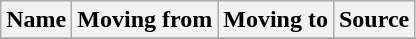<table class="wikitable sortable">
<tr>
<th>Name</th>
<th>Moving from</th>
<th>Moving to</th>
<th>Source</th>
</tr>
<tr>
</tr>
</table>
